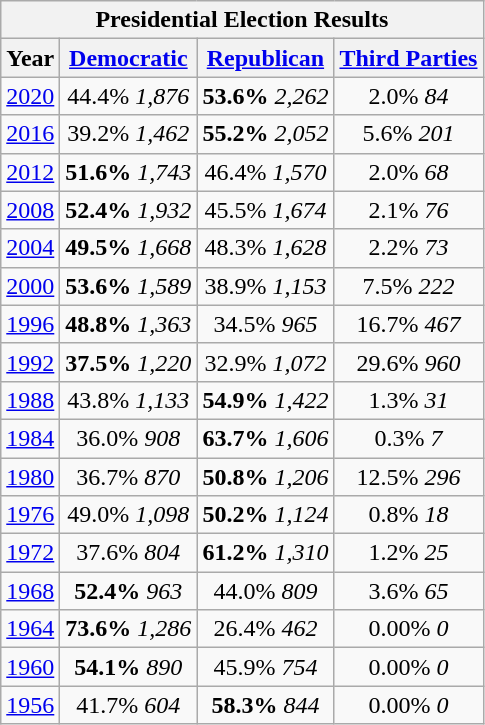<table class="wikitable">
<tr>
<th colspan="4">Presidential Election Results</th>
</tr>
<tr>
<th>Year</th>
<th><a href='#'>Democratic</a></th>
<th><a href='#'>Republican</a></th>
<th><a href='#'>Third Parties</a></th>
</tr>
<tr>
<td align="center" ><a href='#'>2020</a></td>
<td align="center" >44.4% <em>1,876</em></td>
<td align="center" ><strong>53.6%</strong> <em>2,262</em></td>
<td align="center" >2.0% <em>84</em></td>
</tr>
<tr>
<td align="center" ><a href='#'>2016</a></td>
<td align="center" >39.2% <em>1,462</em></td>
<td align="center" ><strong>55.2%</strong> <em>2,052</em></td>
<td align="center" >5.6% <em>201</em></td>
</tr>
<tr>
<td align="center" ><a href='#'>2012</a></td>
<td align="center" ><strong>51.6%</strong> <em>1,743</em></td>
<td align="center" >46.4% <em>1,570</em></td>
<td align="center" >2.0% <em>68</em></td>
</tr>
<tr>
<td align="center" ><a href='#'>2008</a></td>
<td align="center" ><strong>52.4%</strong> <em>1,932</em></td>
<td align="center" >45.5% <em>1,674</em></td>
<td align="center" >2.1% <em>76</em></td>
</tr>
<tr>
<td align="center" ><a href='#'>2004</a></td>
<td align="center" ><strong>49.5%</strong> <em>1,668</em></td>
<td align="center" >48.3% <em>1,628</em></td>
<td align="center" >2.2% <em>73</em></td>
</tr>
<tr>
<td align="center" ><a href='#'>2000</a></td>
<td align="center" ><strong>53.6%</strong> <em>1,589</em></td>
<td align="center" >38.9% <em>1,153</em></td>
<td align="center" >7.5% <em>222</em></td>
</tr>
<tr>
<td align="center" ><a href='#'>1996</a></td>
<td align="center" ><strong>48.8%</strong> <em>1,363</em></td>
<td align="center" >34.5% <em>965</em></td>
<td align="center" >16.7% <em>467</em></td>
</tr>
<tr>
<td align="center" ><a href='#'>1992</a></td>
<td align="center" ><strong>37.5%</strong> <em>1,220</em></td>
<td align="center" >32.9% <em>1,072</em></td>
<td align="center" >29.6% <em>960</em></td>
</tr>
<tr>
<td align="center" ><a href='#'>1988</a></td>
<td align="center" >43.8% <em>1,133</em></td>
<td align="center" ><strong>54.9%</strong> <em>1,422</em></td>
<td align="center" >1.3% <em>31</em></td>
</tr>
<tr>
<td align="center" ><a href='#'>1984</a></td>
<td align="center" >36.0% <em>908</em></td>
<td align="center" ><strong>63.7%</strong> <em>1,606</em></td>
<td align="center" >0.3% <em>7</em></td>
</tr>
<tr>
<td align="center" ><a href='#'>1980</a></td>
<td align="center" >36.7% <em>870</em></td>
<td align="center" ><strong>50.8%</strong> <em>1,206</em></td>
<td align="center" >12.5% <em>296</em></td>
</tr>
<tr>
<td align="center" ><a href='#'>1976</a></td>
<td align="center" >49.0% <em>1,098</em></td>
<td align="center" ><strong>50.2%</strong> <em>1,124</em></td>
<td align="center" >0.8% <em>18</em></td>
</tr>
<tr>
<td align="center" ><a href='#'>1972</a></td>
<td align="center" >37.6% <em>804</em></td>
<td align="center" ><strong>61.2%</strong> <em>1,310</em></td>
<td align="center" >1.2% <em>25</em></td>
</tr>
<tr>
<td align="center" ><a href='#'>1968</a></td>
<td align="center" ><strong>52.4%</strong> <em>963</em></td>
<td align="center" >44.0% <em>809</em></td>
<td align="center" >3.6% <em>65</em></td>
</tr>
<tr>
<td align="center" ><a href='#'>1964</a></td>
<td align="center" ><strong>73.6%</strong> <em>1,286</em></td>
<td align="center" >26.4% <em>462</em></td>
<td align="center" >0.00% <em>0</em></td>
</tr>
<tr>
<td align="center" ><a href='#'>1960</a></td>
<td align="center" ><strong>54.1%</strong> <em>890</em></td>
<td align="center" >45.9% <em>754</em></td>
<td align="center" >0.00% <em>0</em></td>
</tr>
<tr>
<td align="center" ><a href='#'>1956</a></td>
<td align="center" >41.7% <em>604</em></td>
<td align="center" ><strong>58.3%</strong> <em>844</em></td>
<td align="center" >0.00% <em>0</em></td>
</tr>
</table>
